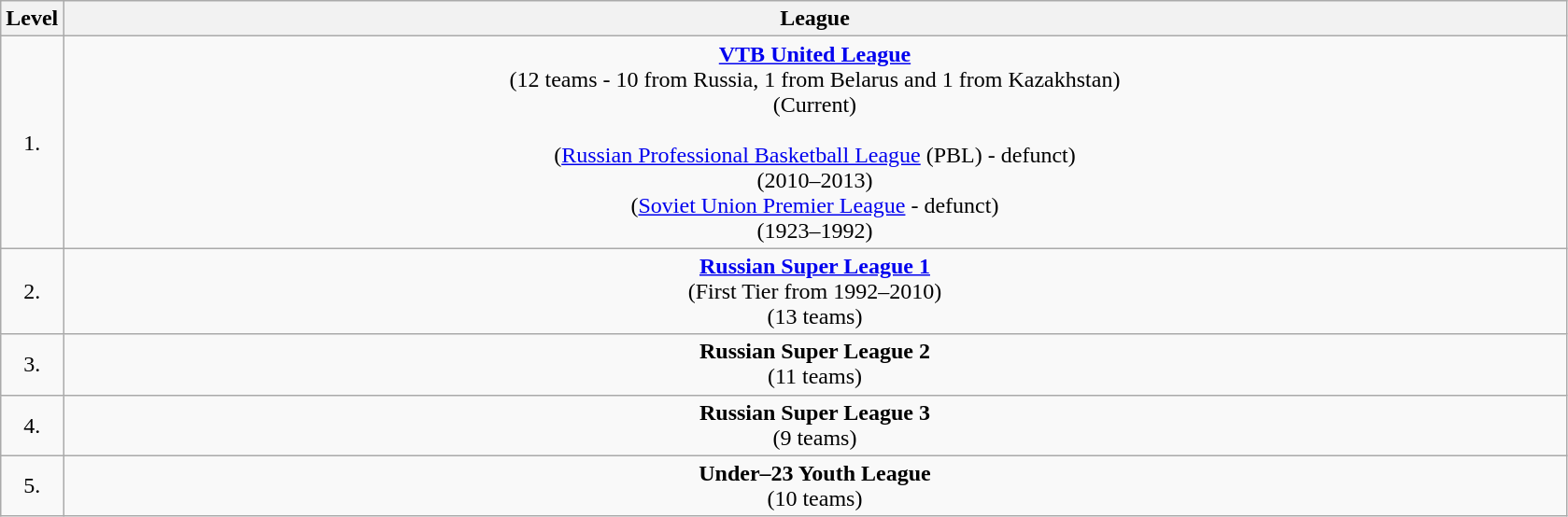<table class="wikitable" style="text-align: center;">
<tr south>
<th colspan="1" width="4%">Level</th>
<th colspan="5" width="96%">League</th>
</tr>
<tr>
<td colspan="1" width="4%">1.</td>
<td colspan="5" width="96%"><strong><a href='#'>VTB United League</a></strong><br>(12 teams - 10 from Russia, 1 from Belarus and 1 from Kazakhstan)<br>(Current)<br><br>(<a href='#'>Russian Professional Basketball League</a> (PBL) - defunct)
<br>(2010–2013)
<br>(<a href='#'>Soviet Union Premier League</a> - defunct)<br>(1923–1992)</td>
</tr>
<tr>
<td colspan="1" width="4%">2.</td>
<td colspan="5" width="96%"><strong><a href='#'>Russian Super League 1</a></strong><br>(First Tier from 1992–2010)<br>(13 teams)</td>
</tr>
<tr>
<td colspan="1" width="4%">3.</td>
<td colspan="5" width="96%"><strong>Russian Super League 2</strong><br>(11 teams)</td>
</tr>
<tr>
<td colspan="1" width="4%">4.</td>
<td colspan="1" width="96%"><strong>Russian Super League 3</strong><br>(9 teams)</td>
</tr>
<tr>
<td colspan="1" width="4%">5.</td>
<td colspan="5" width="96%"><strong>Under–23 Youth League</strong><br>(10 teams)</td>
</tr>
</table>
